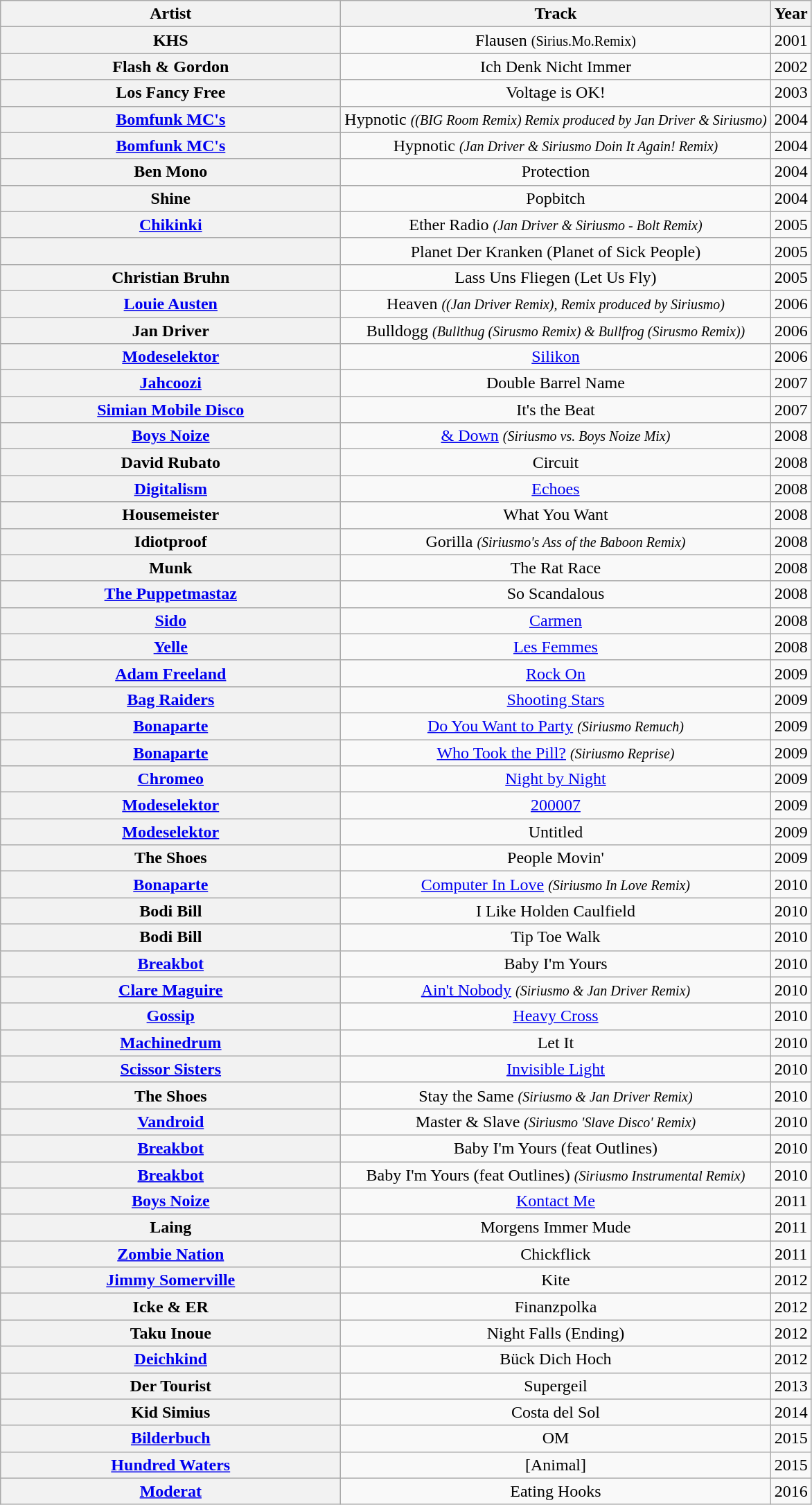<table class="wikitable plainrowheaders" style="text-align:center;">
<tr>
<th scope="col" style="width:20em;">Artist</th>
<th scope="col">Track</th>
<th scope="col">Year</th>
</tr>
<tr>
<th scope="row">KHS</th>
<td>Flausen  <small>(Sirius.Mo.Remix)</small></td>
<td>2001</td>
</tr>
<tr>
<th scope="row">Flash & Gordon</th>
<td>Ich Denk Nicht Immer</td>
<td>2002</td>
</tr>
<tr>
<th scope="row">Los Fancy Free</th>
<td>Voltage is OK!</td>
<td>2003</td>
</tr>
<tr>
<th scope="row"><a href='#'>Bomfunk MC's</a></th>
<td>Hypnotic <small><em>((BIG Room Remix) Remix produced by Jan Driver & Siriusmo)</em></small></td>
<td>2004</td>
</tr>
<tr>
<th scope="row"><a href='#'>Bomfunk MC's</a></th>
<td>Hypnotic <small><em>(Jan Driver & Siriusmo Doin It Again! Remix)</em></small></td>
<td>2004</td>
</tr>
<tr>
<th scope="row">Ben Mono</th>
<td>Protection</td>
<td>2004</td>
</tr>
<tr>
<th scope="row">Shine</th>
<td>Popbitch</td>
<td>2004</td>
</tr>
<tr>
<th scope="row"><a href='#'>Chikinki</a></th>
<td>Ether Radio <small><em>(Jan Driver & Siriusmo - Bolt Remix)</em></small></td>
<td>2005</td>
</tr>
<tr>
<th scope="row"></th>
<td>Planet Der Kranken (Planet of Sick People)</td>
<td>2005</td>
</tr>
<tr>
<th scope="row">Christian Bruhn</th>
<td>Lass Uns Fliegen (Let Us Fly)</td>
<td>2005</td>
</tr>
<tr>
<th scope="row"><a href='#'>Louie Austen</a></th>
<td>Heaven <small><em>((Jan Driver Remix), Remix produced by Siriusmo)</em></small></td>
<td>2006</td>
</tr>
<tr>
<th scope="row">Jan Driver</th>
<td>Bulldogg <small><em>(Bullthug (Sirusmo Remix) & Bullfrog (Sirusmo Remix))</em></small></td>
<td>2006</td>
</tr>
<tr>
<th scope="row"><a href='#'>Modeselektor</a></th>
<td><a href='#'>Silikon</a></td>
<td>2006</td>
</tr>
<tr>
<th scope="row"><a href='#'>Jahcoozi</a></th>
<td>Double Barrel Name</td>
<td>2007</td>
</tr>
<tr>
<th scope="row"><a href='#'>Simian Mobile Disco</a></th>
<td>It's the Beat</td>
<td>2007</td>
</tr>
<tr>
<th scope="row"><a href='#'>Boys Noize</a></th>
<td><a href='#'>& Down</a> <small><em>(Siriusmo vs. Boys Noize Mix)</em></small></td>
<td>2008</td>
</tr>
<tr>
<th scope="row">David Rubato</th>
<td>Circuit</td>
<td>2008</td>
</tr>
<tr>
<th scope="row"><a href='#'>Digitalism</a></th>
<td><a href='#'>Echoes</a></td>
<td>2008</td>
</tr>
<tr>
<th scope="row">Housemeister</th>
<td>What You Want</td>
<td>2008</td>
</tr>
<tr>
<th scope="row">Idiotproof</th>
<td>Gorilla <small><em>(Siriusmo's Ass of the Baboon Remix)</em></small></td>
<td>2008</td>
</tr>
<tr>
<th scope="row">Munk</th>
<td>The Rat Race</td>
<td>2008</td>
</tr>
<tr>
<th scope="row"><a href='#'>The Puppetmastaz</a></th>
<td>So Scandalous</td>
<td>2008</td>
</tr>
<tr>
<th scope="row"><a href='#'>Sido</a></th>
<td><a href='#'>Carmen</a></td>
<td>2008</td>
</tr>
<tr>
<th scope="row"><a href='#'>Yelle</a></th>
<td><a href='#'>Les Femmes</a></td>
<td>2008</td>
</tr>
<tr>
<th scope="row"><a href='#'>Adam Freeland</a></th>
<td><a href='#'>Rock On</a></td>
<td>2009</td>
</tr>
<tr>
<th scope="row"><a href='#'>Bag Raiders</a></th>
<td><a href='#'>Shooting Stars</a></td>
<td>2009</td>
</tr>
<tr>
<th scope="row"><a href='#'>Bonaparte</a></th>
<td><a href='#'>Do You Want to Party</a> <small><em>(Siriusmo Remuch)</em></small></td>
<td>2009</td>
</tr>
<tr>
<th scope="row"><a href='#'>Bonaparte</a></th>
<td><a href='#'>Who Took the Pill?</a> <small><em>(Siriusmo Reprise)</em></small></td>
<td>2009</td>
</tr>
<tr>
<th scope="row"><a href='#'>Chromeo</a></th>
<td><a href='#'>Night by Night</a></td>
<td>2009</td>
</tr>
<tr>
<th scope="row"><a href='#'>Modeselektor</a></th>
<td><a href='#'>200007</a></td>
<td>2009</td>
</tr>
<tr>
<th scope="row"><a href='#'>Modeselektor</a></th>
<td>Untitled</td>
<td>2009</td>
</tr>
<tr>
<th scope="row">The Shoes</th>
<td>People Movin'</td>
<td>2009</td>
</tr>
<tr>
<th scope="row"><a href='#'>Bonaparte</a></th>
<td><a href='#'>Computer In Love</a> <small><em>(Siriusmo In Love Remix)</em></small></td>
<td>2010</td>
</tr>
<tr>
<th scope="row">Bodi Bill</th>
<td>I Like Holden Caulfield</td>
<td>2010</td>
</tr>
<tr>
<th scope="row">Bodi Bill</th>
<td>Tip Toe Walk</td>
<td>2010</td>
</tr>
<tr>
<th scope="row"><a href='#'>Breakbot</a></th>
<td>Baby I'm Yours</td>
<td>2010</td>
</tr>
<tr>
<th scope="row"><a href='#'>Clare Maguire</a></th>
<td><a href='#'>Ain't Nobody</a> <small><em>(Siriusmo & Jan Driver Remix)</em></small></td>
<td>2010</td>
</tr>
<tr>
<th scope="row"><a href='#'>Gossip</a></th>
<td><a href='#'>Heavy Cross</a></td>
<td>2010</td>
</tr>
<tr>
<th scope="row"><a href='#'>Machinedrum</a></th>
<td>Let It</td>
<td>2010</td>
</tr>
<tr>
<th scope="row"><a href='#'>Scissor Sisters</a></th>
<td><a href='#'>Invisible Light</a></td>
<td>2010</td>
</tr>
<tr>
<th scope="row">The Shoes</th>
<td>Stay the Same <small><em>(Siriusmo & Jan Driver Remix)</em></small></td>
<td>2010</td>
</tr>
<tr>
<th scope="row"><a href='#'>Vandroid</a></th>
<td>Master & Slave <small><em>(Siriusmo 'Slave Disco' Remix)</em></small></td>
<td>2010</td>
</tr>
<tr>
<th scope="row"><a href='#'>Breakbot</a></th>
<td>Baby I'm Yours (feat Outlines)</td>
<td>2010</td>
</tr>
<tr>
<th scope="row"><a href='#'>Breakbot</a></th>
<td>Baby I'm Yours (feat Outlines) <small><em>(Siriusmo Instrumental Remix)</em></small></td>
<td>2010</td>
</tr>
<tr>
<th scope="row"><a href='#'>Boys Noize</a></th>
<td><a href='#'>Kontact Me</a></td>
<td>2011</td>
</tr>
<tr>
<th scope="row">Laing</th>
<td>Morgens Immer Mude</td>
<td>2011</td>
</tr>
<tr>
<th scope="row"><a href='#'>Zombie Nation</a></th>
<td>Chickflick</td>
<td>2011</td>
</tr>
<tr>
<th scope="row"><a href='#'>Jimmy Somerville</a></th>
<td>Kite</td>
<td>2012</td>
</tr>
<tr>
<th scope="row">Icke & ER</th>
<td>Finanzpolka</td>
<td>2012</td>
</tr>
<tr>
<th scope="row">Taku Inoue</th>
<td>Night Falls (Ending)</td>
<td>2012</td>
</tr>
<tr>
<th scope="row"><a href='#'>Deichkind</a></th>
<td>Bück Dich Hoch</td>
<td>2012</td>
</tr>
<tr>
<th scope="row">Der Tourist</th>
<td>Supergeil</td>
<td>2013</td>
</tr>
<tr>
<th scope="row">Kid Simius</th>
<td>Costa del Sol</td>
<td>2014</td>
</tr>
<tr>
<th scope="row"><a href='#'>Bilderbuch</a></th>
<td>OM</td>
<td>2015</td>
</tr>
<tr>
<th scope="row"><a href='#'>Hundred Waters</a></th>
<td>[Animal]</td>
<td>2015</td>
</tr>
<tr>
<th scope="row"><a href='#'>Moderat</a></th>
<td>Eating Hooks</td>
<td>2016</td>
</tr>
</table>
